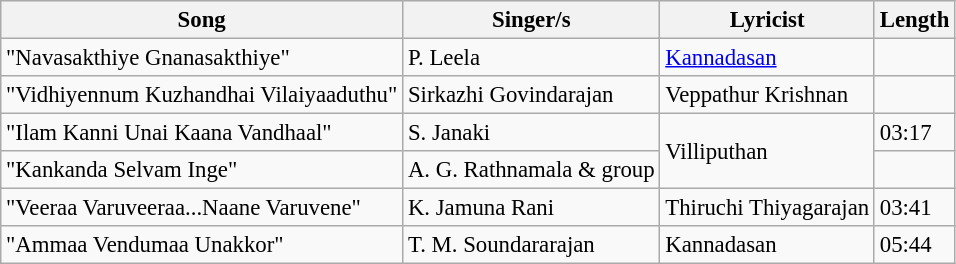<table class="wikitable" style="font-size:95%;">
<tr>
<th>Song</th>
<th>Singer/s</th>
<th>Lyricist</th>
<th>Length</th>
</tr>
<tr>
<td>"Navasakthiye Gnanasakthiye"</td>
<td>P. Leela</td>
<td><a href='#'>Kannadasan</a></td>
<td></td>
</tr>
<tr>
<td>"Vidhiyennum Kuzhandhai Vilaiyaaduthu"</td>
<td>Sirkazhi Govindarajan</td>
<td>Veppathur Krishnan</td>
<td></td>
</tr>
<tr>
<td>"Ilam Kanni Unai Kaana Vandhaal"</td>
<td>S. Janaki</td>
<td rowspan=2>Villiputhan</td>
<td>03:17</td>
</tr>
<tr>
<td>"Kankanda Selvam Inge"</td>
<td>A. G. Rathnamala & group</td>
<td></td>
</tr>
<tr>
<td>"Veeraa Varuveeraa...Naane Varuvene"</td>
<td>K. Jamuna Rani</td>
<td>Thiruchi Thiyagarajan</td>
<td>03:41</td>
</tr>
<tr>
<td>"Ammaa Vendumaa Unakkor"</td>
<td>T. M. Soundararajan</td>
<td>Kannadasan</td>
<td>05:44</td>
</tr>
</table>
